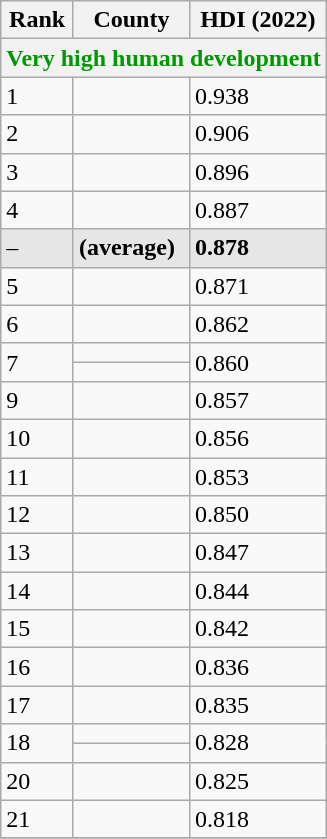<table class="wikitable sortable">
<tr>
<th class="sort">Rank</th>
<th class="sort">County</th>
<th class="sort">HDI (2022)</th>
</tr>
<tr>
<th colspan="3" style="color:#090;">Very high human development</th>
</tr>
<tr>
<td>1</td>
<td style="text-align:left"></td>
<td>0.938</td>
</tr>
<tr>
<td>2</td>
<td style="text-align:left"></td>
<td>0.906</td>
</tr>
<tr>
<td>3</td>
<td style="text-align:left"></td>
<td>0.896</td>
</tr>
<tr>
<td>4</td>
<td style="text-align:left"></td>
<td>0.887</td>
</tr>
<tr style="background:#e6e6e6">
<td>–</td>
<td style="text-align:left"><strong></strong> <strong>(average)</strong></td>
<td><strong>0.878</strong></td>
</tr>
<tr>
<td>5</td>
<td style="text-align:left"></td>
<td>0.871</td>
</tr>
<tr>
<td>6</td>
<td style="text-align:left"></td>
<td>0.862</td>
</tr>
<tr>
<td rowspan="2">7</td>
<td style="text-align:left"></td>
<td rowspan="2">0.860</td>
</tr>
<tr>
<td style="text-align:left"></td>
</tr>
<tr>
<td>9</td>
<td style="text-align:left"></td>
<td>0.857</td>
</tr>
<tr>
<td>10</td>
<td style="text-align:left"></td>
<td>0.856</td>
</tr>
<tr>
<td>11</td>
<td style="text-align:left"></td>
<td>0.853</td>
</tr>
<tr>
<td>12</td>
<td style="text-align:left"></td>
<td>0.850</td>
</tr>
<tr>
<td>13</td>
<td style="text-align:left"></td>
<td>0.847</td>
</tr>
<tr>
<td>14</td>
<td style="text-align:left"></td>
<td>0.844</td>
</tr>
<tr>
<td>15</td>
<td style="text-align:left"></td>
<td>0.842</td>
</tr>
<tr>
<td>16</td>
<td style="text-align:left"></td>
<td>0.836</td>
</tr>
<tr>
<td>17</td>
<td style="text-align:left"></td>
<td>0.835</td>
</tr>
<tr>
<td rowspan="2">18</td>
<td style="text-align:left"></td>
<td rowspan="2">0.828</td>
</tr>
<tr>
<td style="text-align:left"></td>
</tr>
<tr>
<td>20</td>
<td style="text-align:left"></td>
<td>0.825</td>
</tr>
<tr>
<td>21</td>
<td style="text-align:left"></td>
<td>0.818</td>
</tr>
<tr>
</tr>
</table>
